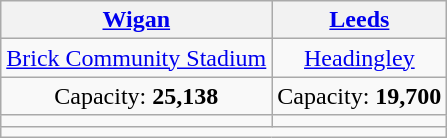<table class="wikitable" style="text-align:center">
<tr>
<th><a href='#'>Wigan</a></th>
<th><a href='#'>Leeds</a></th>
</tr>
<tr>
<td><a href='#'>Brick Community Stadium</a></td>
<td><a href='#'>Headingley</a></td>
</tr>
<tr>
<td>Capacity: <strong>25,138</strong></td>
<td>Capacity: <strong>19,700</strong></td>
</tr>
<tr>
<td></td>
<td></td>
</tr>
<tr>
<td colspan=2></td>
</tr>
</table>
